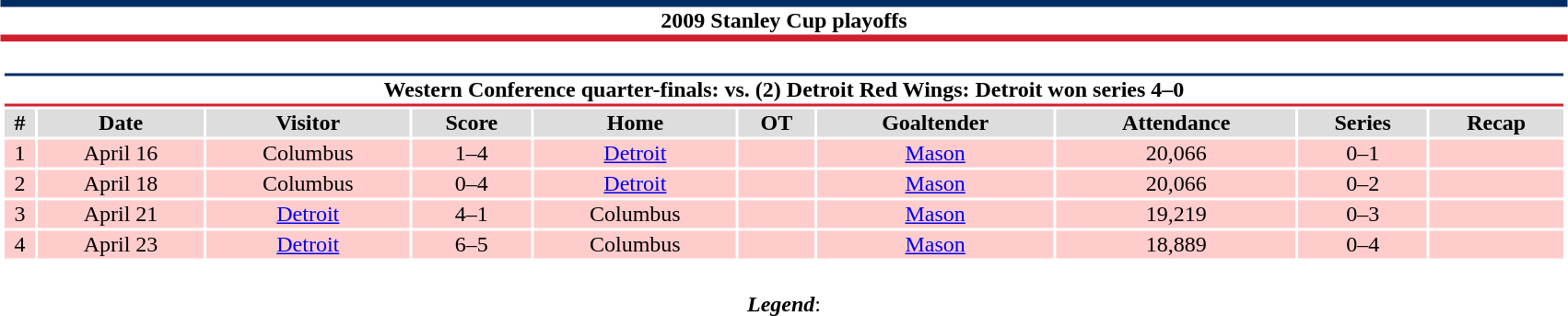<table class="toccolours" style="width:90%; clear:both; margin:1.5em auto; text-align:center;">
<tr>
<th colspan="10" style="background:#fff; border-top:#002D62 5px solid; border-bottom:#D0202D 5px solid;">2009 Stanley Cup playoffs</th>
</tr>
<tr>
<td colspan=10><br><table class="toccolours collapsible collapsed" style="width:100%;">
<tr>
<th colspan="10" style="background:#fff; border-top:#002D62 2px solid; border-bottom:#D0202D 2px solid;">Western Conference quarter-finals: vs. (2) Detroit Red Wings: Detroit won series 4–0</th>
</tr>
<tr style="background:#ddd;">
<th>#</th>
<th>Date</th>
<th>Visitor</th>
<th>Score</th>
<th>Home</th>
<th>OT</th>
<th>Goaltender</th>
<th>Attendance</th>
<th>Series</th>
<th>Recap</th>
</tr>
<tr style="text-align:center; background:#fcc;">
<td>1</td>
<td>April 16</td>
<td>Columbus</td>
<td>1–4</td>
<td><a href='#'>Detroit</a></td>
<td></td>
<td><a href='#'>Mason</a></td>
<td>20,066</td>
<td>0–1</td>
<td></td>
</tr>
<tr style="text-align:center; background:#fcc;">
<td>2</td>
<td>April 18</td>
<td>Columbus</td>
<td>0–4</td>
<td><a href='#'>Detroit</a></td>
<td></td>
<td><a href='#'>Mason</a></td>
<td>20,066</td>
<td>0–2</td>
<td></td>
</tr>
<tr style="text-align:center; background:#fcc;">
<td>3</td>
<td>April 21</td>
<td><a href='#'>Detroit</a></td>
<td>4–1</td>
<td>Columbus</td>
<td></td>
<td><a href='#'>Mason</a></td>
<td>19,219</td>
<td>0–3</td>
<td></td>
</tr>
<tr style="text-align:center; background:#fcc;">
<td>4</td>
<td>April 23</td>
<td><a href='#'>Detroit</a></td>
<td>6–5</td>
<td>Columbus</td>
<td></td>
<td><a href='#'>Mason</a></td>
<td>18,889</td>
<td>0–4</td>
<td></td>
</tr>
</table>
</td>
</tr>
<tr>
<td colspan="10" style="text-align:center;"><br><strong><em>Legend</em></strong>:

</td>
</tr>
</table>
